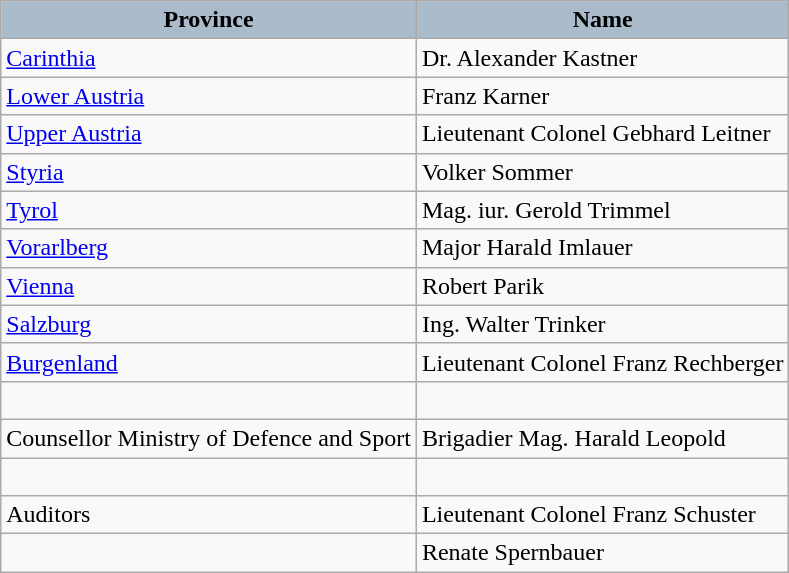<table class="wikitable">
<tr>
<th style="background: #aabccc">Province</th>
<th style="background: #aabccc">Name</th>
</tr>
<tr>
<td><a href='#'>Carinthia</a></td>
<td>Dr. Alexander Kastner</td>
</tr>
<tr>
<td><a href='#'>Lower Austria</a></td>
<td>Franz Karner</td>
</tr>
<tr>
<td><a href='#'>Upper Austria</a></td>
<td>Lieutenant Colonel Gebhard Leitner</td>
</tr>
<tr>
<td><a href='#'>Styria</a></td>
<td>Volker Sommer</td>
</tr>
<tr>
<td><a href='#'>Tyrol</a></td>
<td>Mag. iur. Gerold Trimmel</td>
</tr>
<tr>
<td><a href='#'>Vorarlberg</a></td>
<td>Major Harald Imlauer</td>
</tr>
<tr>
<td><a href='#'>Vienna</a></td>
<td>Robert Parik</td>
</tr>
<tr>
<td><a href='#'>Salzburg</a></td>
<td>Ing. Walter Trinker</td>
</tr>
<tr>
<td><a href='#'>Burgenland</a></td>
<td>Lieutenant Colonel Franz Rechberger</td>
</tr>
<tr>
<td> </td>
<td> </td>
</tr>
<tr>
<td>Counsellor Ministry of Defence and Sport</td>
<td>Brigadier Mag. Harald Leopold</td>
</tr>
<tr>
<td> </td>
<td> </td>
</tr>
<tr>
<td>Auditors</td>
<td>Lieutenant Colonel Franz Schuster</td>
</tr>
<tr>
<td></td>
<td>Renate Spernbauer</td>
</tr>
</table>
